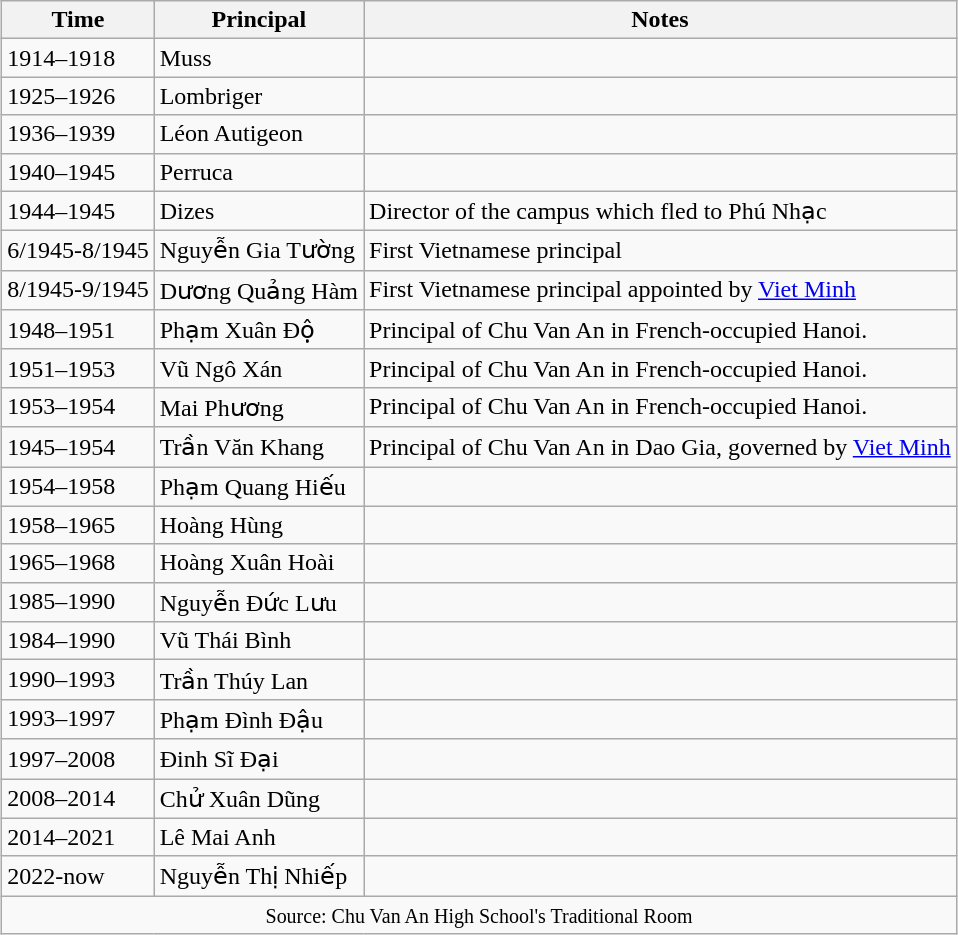<table class=wikitable style="margin:1em auto;">
<tr>
<th>Time</th>
<th>Principal</th>
<th>Notes</th>
</tr>
<tr>
<td>1914–1918</td>
<td>Muss</td>
<td></td>
</tr>
<tr>
<td>1925–1926</td>
<td>Lombriger</td>
<td></td>
</tr>
<tr>
<td>1936–1939</td>
<td>Léon Autigeon</td>
<td></td>
</tr>
<tr>
<td>1940–1945</td>
<td>Perruca</td>
<td></td>
</tr>
<tr>
<td>1944–1945</td>
<td>Dizes</td>
<td>Director of the campus which fled to Phú Nhạc</td>
</tr>
<tr>
<td>6/1945-8/1945</td>
<td>Nguyễn Gia Tường</td>
<td>First Vietnamese principal</td>
</tr>
<tr>
<td>8/1945-9/1945</td>
<td>Dương Quảng Hàm</td>
<td>First Vietnamese principal appointed by <a href='#'>Viet Minh</a></td>
</tr>
<tr>
<td>1948–1951</td>
<td>Phạm Xuân Độ</td>
<td>Principal of Chu Van An in French-occupied Hanoi.</td>
</tr>
<tr>
<td>1951–1953</td>
<td>Vũ Ngô Xán</td>
<td>Principal of Chu Van An in French-occupied Hanoi.</td>
</tr>
<tr>
<td>1953–1954</td>
<td>Mai Phương</td>
<td>Principal of Chu Van An in French-occupied Hanoi.</td>
</tr>
<tr>
<td>1945–1954</td>
<td>Trần Văn Khang</td>
<td>Principal of Chu Van An in Dao Gia, governed by <a href='#'>Viet Minh</a></td>
</tr>
<tr>
<td>1954–1958</td>
<td>Phạm Quang Hiếu</td>
<td></td>
</tr>
<tr>
<td>1958–1965</td>
<td>Hoàng Hùng</td>
<td></td>
</tr>
<tr>
<td>1965–1968</td>
<td>Hoàng Xuân Hoài</td>
<td></td>
</tr>
<tr>
<td>1985–1990</td>
<td>Nguyễn Đức Lưu</td>
<td></td>
</tr>
<tr>
<td>1984–1990</td>
<td>Vũ Thái Bình</td>
<td></td>
</tr>
<tr>
<td>1990–1993</td>
<td>Trần Thúy Lan</td>
<td></td>
</tr>
<tr>
<td>1993–1997</td>
<td>Phạm Đình Đậu</td>
<td></td>
</tr>
<tr>
<td>1997–2008</td>
<td>Đinh Sĩ Đại</td>
<td></td>
</tr>
<tr>
<td>2008–2014</td>
<td>Chử Xuân Dũng</td>
<td></td>
</tr>
<tr>
<td>2014–2021</td>
<td>Lê Mai Anh</td>
<td></td>
</tr>
<tr>
<td>2022-now</td>
<td>Nguyễn Thị Nhiếp</td>
<td></td>
</tr>
<tr>
<td colspan="3" style="text-align:center;"><small>Source: Chu Van An High School's Traditional Room </small></td>
</tr>
</table>
